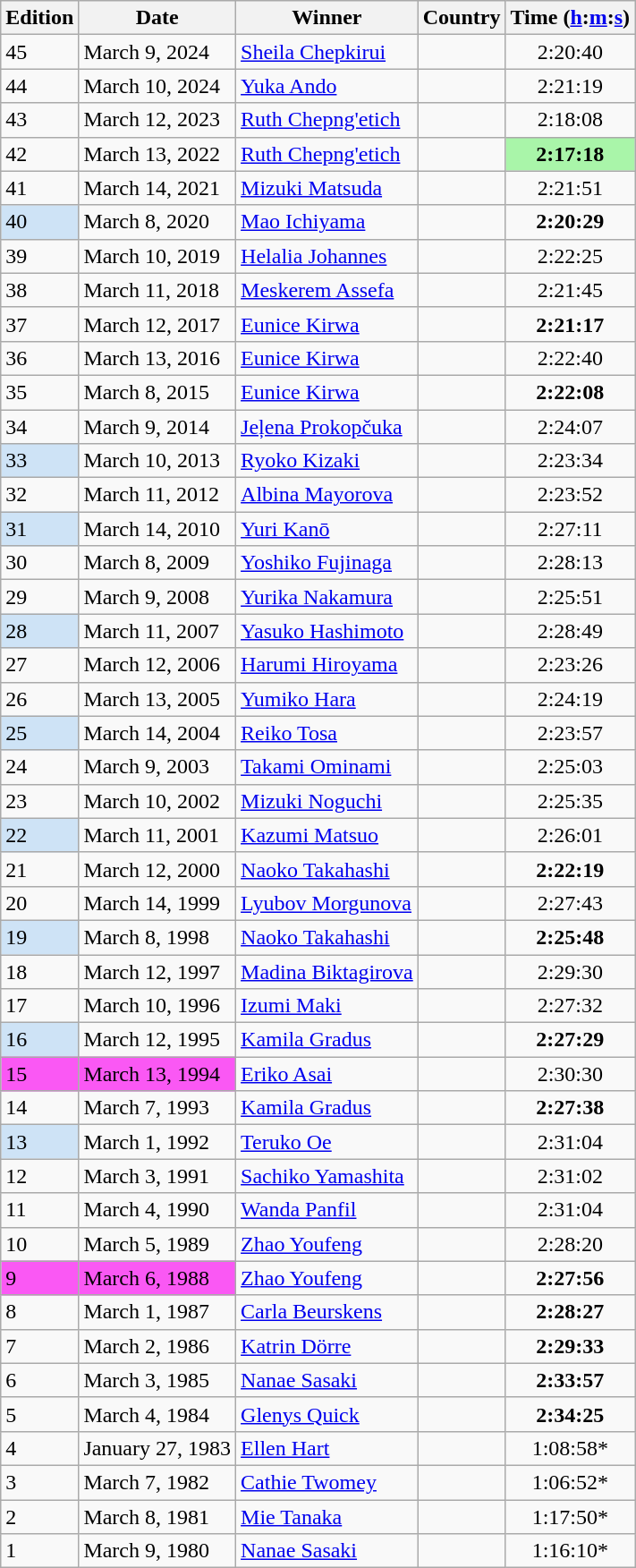<table class=wikitable>
<tr>
<th>Edition</th>
<th>Date</th>
<th>Winner</th>
<th>Country</th>
<th>Time (<a href='#'>h</a>:<a href='#'>m</a>:<a href='#'>s</a>)</th>
</tr>
<tr>
<td>45</td>
<td>March 9, 2024</td>
<td><a href='#'>Sheila Chepkirui</a></td>
<td></td>
<td align="center">2:20:40</td>
</tr>
<tr>
<td>44</td>
<td>March 10, 2024</td>
<td><a href='#'>Yuka Ando</a></td>
<td></td>
<td align="center">2:21:19</td>
</tr>
<tr>
<td>43</td>
<td>March 12, 2023</td>
<td><a href='#'>Ruth Chepng'etich</a></td>
<td></td>
<td align="center">2:18:08</td>
</tr>
<tr>
<td>42</td>
<td>March 13, 2022</td>
<td><a href='#'>Ruth Chepng'etich</a></td>
<td></td>
<td align="center" bgcolor=#A9F5A9><strong>2:17:18</strong></td>
</tr>
<tr>
<td>41</td>
<td>March 14, 2021</td>
<td><a href='#'>Mizuki Matsuda</a></td>
<td></td>
<td align="center">2:21:51</td>
</tr>
<tr>
<td bgcolor=#CEE3F6>40</td>
<td>March 8, 2020</td>
<td><a href='#'>Mao Ichiyama</a></td>
<td></td>
<td align="center"><strong>2:20:29</strong></td>
</tr>
<tr>
<td>39</td>
<td>March 10, 2019</td>
<td><a href='#'>Helalia Johannes</a></td>
<td></td>
<td align="center">2:22:25</td>
</tr>
<tr>
<td>38</td>
<td>March 11, 2018</td>
<td><a href='#'>Meskerem Assefa</a></td>
<td></td>
<td align="center">2:21:45</td>
</tr>
<tr>
<td>37</td>
<td>March 12, 2017</td>
<td><a href='#'>Eunice Kirwa</a></td>
<td></td>
<td align="center"><strong>2:21:17</strong></td>
</tr>
<tr>
<td>36</td>
<td>March 13, 2016</td>
<td><a href='#'>Eunice Kirwa</a></td>
<td></td>
<td align="center">2:22:40</td>
</tr>
<tr>
<td>35</td>
<td>March 8, 2015</td>
<td><a href='#'>Eunice Kirwa</a></td>
<td></td>
<td align="center"><strong>2:22:08</strong></td>
</tr>
<tr>
<td>34</td>
<td>March 9, 2014</td>
<td><a href='#'>Jeļena Prokopčuka</a></td>
<td></td>
<td align="center">2:24:07</td>
</tr>
<tr>
<td bgcolor=#CEE3F6>33</td>
<td>March 10, 2013</td>
<td><a href='#'>Ryoko Kizaki</a></td>
<td></td>
<td align="center">2:23:34</td>
</tr>
<tr>
<td>32</td>
<td>March 11, 2012</td>
<td><a href='#'>Albina Mayorova</a></td>
<td></td>
<td align="center">2:23:52</td>
</tr>
<tr>
<td bgcolor=#CEE3F6>31</td>
<td>March 14, 2010</td>
<td><a href='#'>Yuri Kanō</a></td>
<td></td>
<td align="center">2:27:11</td>
</tr>
<tr>
<td>30</td>
<td>March 8, 2009</td>
<td><a href='#'>Yoshiko Fujinaga</a></td>
<td></td>
<td align="center">2:28:13</td>
</tr>
<tr>
<td>29</td>
<td>March 9, 2008</td>
<td><a href='#'>Yurika Nakamura</a></td>
<td></td>
<td align="center">2:25:51</td>
</tr>
<tr>
<td bgcolor=#CEE3F6>28</td>
<td>March 11, 2007</td>
<td><a href='#'>Yasuko Hashimoto</a></td>
<td></td>
<td align="center">2:28:49</td>
</tr>
<tr>
<td>27</td>
<td>March 12, 2006</td>
<td><a href='#'>Harumi Hiroyama</a></td>
<td></td>
<td align="center">2:23:26</td>
</tr>
<tr>
<td>26</td>
<td>March 13, 2005</td>
<td><a href='#'>Yumiko Hara</a></td>
<td></td>
<td align="center">2:24:19</td>
</tr>
<tr>
<td bgcolor=#CEE3F6>25</td>
<td>March 14, 2004</td>
<td><a href='#'>Reiko Tosa</a></td>
<td></td>
<td align="center">2:23:57</td>
</tr>
<tr>
<td>24</td>
<td>March 9, 2003</td>
<td><a href='#'>Takami Ominami</a></td>
<td></td>
<td align="center">2:25:03</td>
</tr>
<tr>
<td>23</td>
<td>March 10, 2002</td>
<td><a href='#'>Mizuki Noguchi</a></td>
<td></td>
<td align="center">2:25:35</td>
</tr>
<tr>
<td bgcolor=#CEE3F6>22</td>
<td>March 11, 2001</td>
<td><a href='#'>Kazumi Matsuo</a></td>
<td></td>
<td align="center">2:26:01</td>
</tr>
<tr>
<td>21</td>
<td>March 12, 2000</td>
<td><a href='#'>Naoko Takahashi</a></td>
<td></td>
<td align="center"><strong>2:22:19</strong></td>
</tr>
<tr>
<td>20</td>
<td>March 14, 1999</td>
<td><a href='#'>Lyubov Morgunova</a></td>
<td></td>
<td align="center">2:27:43</td>
</tr>
<tr>
<td bgcolor=#CEE3F6>19</td>
<td>March 8, 1998</td>
<td><a href='#'>Naoko Takahashi</a></td>
<td></td>
<td align="center"><strong>2:25:48</strong></td>
</tr>
<tr>
<td>18</td>
<td>March 12, 1997</td>
<td><a href='#'>Madina Biktagirova</a></td>
<td></td>
<td align="center">2:29:30</td>
</tr>
<tr>
<td>17</td>
<td>March 10, 1996</td>
<td><a href='#'>Izumi Maki</a></td>
<td></td>
<td align="center">2:27:32</td>
</tr>
<tr>
<td bgcolor=#CEE3F6>16</td>
<td>March 12, 1995</td>
<td><a href='#'>Kamila Gradus</a></td>
<td></td>
<td align="center"><strong>2:27:29</strong></td>
</tr>
<tr>
<td bgcolor=#FA58F4>15</td>
<td bgcolor=#FA58F4>March 13, 1994</td>
<td><a href='#'>Eriko Asai</a></td>
<td></td>
<td align="center">2:30:30</td>
</tr>
<tr>
<td>14</td>
<td>March 7, 1993</td>
<td><a href='#'>Kamila Gradus</a></td>
<td></td>
<td align="center"><strong>2:27:38</strong></td>
</tr>
<tr>
<td bgcolor=#CEE3F6>13</td>
<td>March 1, 1992</td>
<td><a href='#'>Teruko Oe</a></td>
<td></td>
<td align="center">2:31:04</td>
</tr>
<tr>
<td>12</td>
<td>March 3, 1991</td>
<td><a href='#'>Sachiko Yamashita</a></td>
<td></td>
<td align="center">2:31:02</td>
</tr>
<tr>
<td>11</td>
<td>March 4, 1990</td>
<td><a href='#'>Wanda Panfil</a></td>
<td></td>
<td align="center">2:31:04</td>
</tr>
<tr>
<td>10</td>
<td>March 5, 1989</td>
<td><a href='#'>Zhao Youfeng</a></td>
<td></td>
<td align="center">2:28:20</td>
</tr>
<tr>
<td bgcolor=#FA58F4>9</td>
<td bgcolor=#FA58F4>March 6, 1988</td>
<td><a href='#'>Zhao Youfeng</a></td>
<td></td>
<td align="center"><strong>2:27:56</strong></td>
</tr>
<tr>
<td>8</td>
<td>March 1, 1987</td>
<td><a href='#'>Carla Beurskens</a></td>
<td></td>
<td align="center"><strong>2:28:27</strong></td>
</tr>
<tr>
<td>7</td>
<td>March 2, 1986</td>
<td><a href='#'>Katrin Dörre</a></td>
<td></td>
<td align="center"><strong>2:29:33</strong></td>
</tr>
<tr>
<td>6</td>
<td>March 3, 1985</td>
<td><a href='#'>Nanae Sasaki</a></td>
<td></td>
<td align="center"><strong>2:33:57</strong></td>
</tr>
<tr>
<td>5</td>
<td>March 4, 1984</td>
<td><a href='#'>Glenys Quick</a></td>
<td></td>
<td align="center"><strong>2:34:25</strong></td>
</tr>
<tr>
<td>4</td>
<td>January 27, 1983</td>
<td><a href='#'>Ellen Hart</a></td>
<td></td>
<td align="center">1:08:58*</td>
</tr>
<tr>
<td>3</td>
<td>March 7, 1982</td>
<td><a href='#'>Cathie Twomey</a></td>
<td></td>
<td align="center">1:06:52*</td>
</tr>
<tr>
<td>2</td>
<td>March 8, 1981</td>
<td><a href='#'>Mie Tanaka</a></td>
<td></td>
<td align="center">1:17:50*</td>
</tr>
<tr>
<td>1</td>
<td>March 9, 1980</td>
<td><a href='#'>Nanae Sasaki</a></td>
<td></td>
<td align="center">1:16:10*</td>
</tr>
</table>
